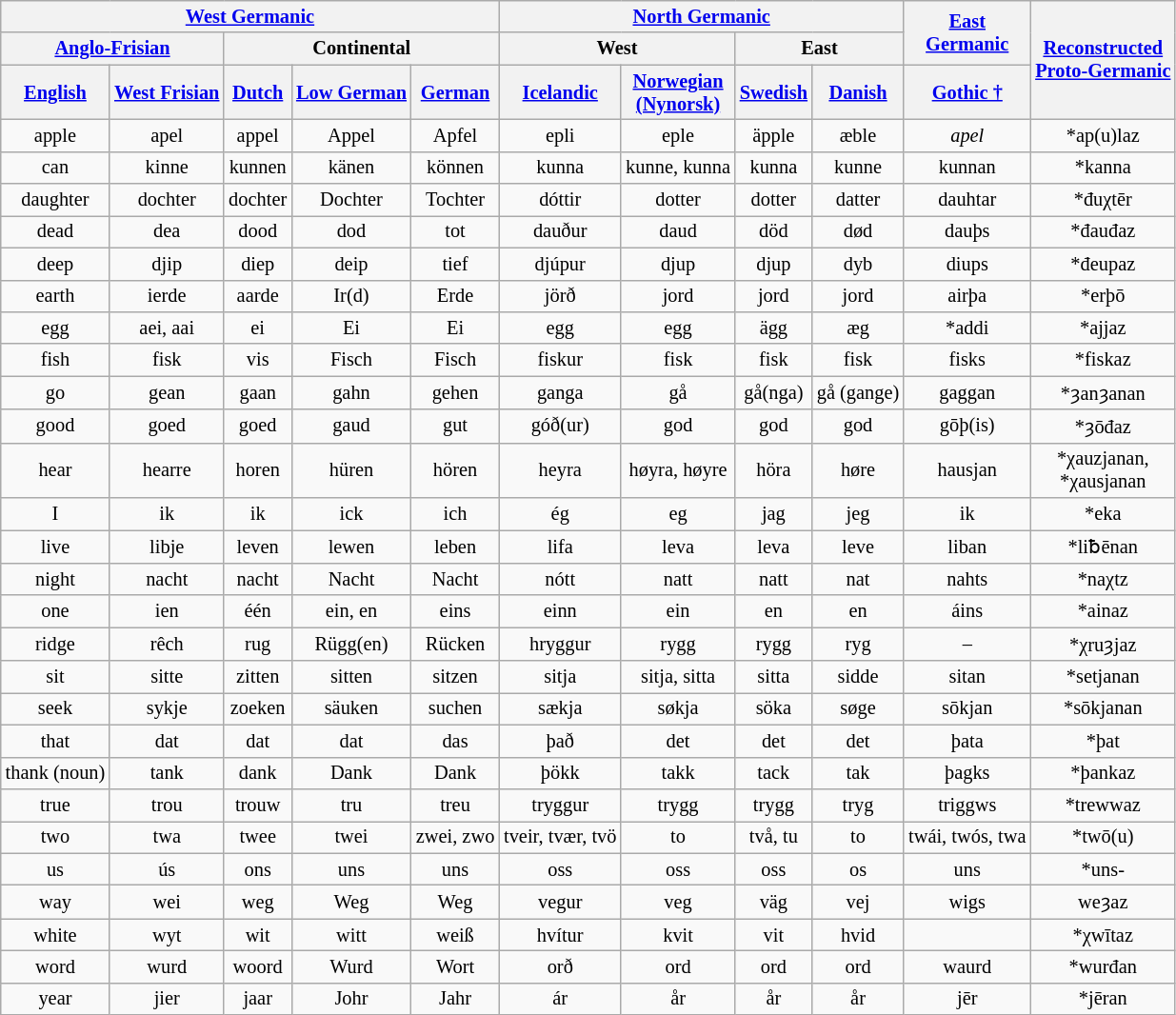<table class="wikitable" style="font-size: 85%; text-align:center;">
<tr>
<th colspan="5"><a href='#'>West Germanic</a></th>
<th colspan="4"><a href='#'>North Germanic</a></th>
<th rowspan="2"><a href='#'>East<br> Germanic</a></th>
<th rowspan="3"><a href='#'>Reconstructed<br> Proto-Germanic</a></th>
</tr>
<tr>
<th colspan="2"><a href='#'>Anglo-Frisian</a></th>
<th colspan="3">Continental</th>
<th colspan="2">West</th>
<th colspan="2">East</th>
</tr>
<tr>
<th><a href='#'>English</a></th>
<th><a href='#'>West Frisian</a></th>
<th><a href='#'>Dutch</a></th>
<th><a href='#'>Low German</a></th>
<th><a href='#'>German</a></th>
<th><a href='#'>Icelandic</a></th>
<th><a href='#'>Norwegian<br>(Nynorsk)</a></th>
<th><a href='#'>Swedish</a></th>
<th><a href='#'>Danish</a></th>
<th><a href='#'>Gothic †</a></th>
</tr>
<tr>
<td>apple</td>
<td>apel</td>
<td>appel</td>
<td>Appel</td>
<td>Apfel</td>
<td>epli</td>
<td>eple</td>
<td>äpple</td>
<td>æble</td>
<td><em>apel</em></td>
<td>*ap(u)laz</td>
</tr>
<tr>
<td>can</td>
<td>kinne</td>
<td>kunnen</td>
<td>känen</td>
<td>können</td>
<td>kunna</td>
<td>kunne, kunna</td>
<td>kunna</td>
<td>kunne</td>
<td>kunnan</td>
<td>*kanna</td>
</tr>
<tr>
<td>daughter</td>
<td>dochter</td>
<td>dochter</td>
<td>Dochter</td>
<td>Tochter</td>
<td>dóttir</td>
<td>dotter</td>
<td>dotter</td>
<td>datter</td>
<td>dauhtar</td>
<td>*đuχtēr</td>
</tr>
<tr>
<td>dead</td>
<td>dea</td>
<td>dood</td>
<td>dod</td>
<td>tot</td>
<td>dauður</td>
<td>daud</td>
<td>död</td>
<td>død</td>
<td>dauþs</td>
<td>*đauđaz</td>
</tr>
<tr>
<td>deep</td>
<td>djip</td>
<td>diep</td>
<td>deip</td>
<td>tief</td>
<td>djúpur</td>
<td>djup</td>
<td>djup</td>
<td>dyb</td>
<td>diups</td>
<td>*đeupaz</td>
</tr>
<tr>
<td>earth</td>
<td>ierde</td>
<td>aarde</td>
<td>Ir(d)</td>
<td>Erde</td>
<td>jörð</td>
<td>jord</td>
<td>jord</td>
<td>jord</td>
<td>airþa</td>
<td>*erþō</td>
</tr>
<tr>
<td>egg</td>
<td>aei, aai</td>
<td>ei</td>
<td>Ei</td>
<td>Ei</td>
<td>egg</td>
<td>egg</td>
<td>ägg</td>
<td>æg</td>
<td>*addi</td>
<td>*ajjaz</td>
</tr>
<tr>
<td>fish</td>
<td>fisk</td>
<td>vis</td>
<td>Fisch</td>
<td>Fisch</td>
<td>fiskur</td>
<td>fisk</td>
<td>fisk</td>
<td>fisk</td>
<td>fisks</td>
<td>*fiskaz</td>
</tr>
<tr>
<td>go</td>
<td>gean</td>
<td>gaan</td>
<td>gahn</td>
<td>gehen</td>
<td>ganga</td>
<td>gå</td>
<td>gå(nga)</td>
<td>gå (gange)</td>
<td>gaggan</td>
<td>*ȝanȝanan</td>
</tr>
<tr>
<td>good</td>
<td>goed</td>
<td>goed</td>
<td>gaud</td>
<td>gut</td>
<td>góð(ur)</td>
<td>god</td>
<td>god</td>
<td>god</td>
<td>gōþ(is)</td>
<td>*ȝōđaz</td>
</tr>
<tr>
<td>hear</td>
<td>hearre</td>
<td>horen</td>
<td>hüren</td>
<td>hören</td>
<td>heyra</td>
<td>høyra, høyre</td>
<td>höra</td>
<td>høre</td>
<td>hausjan</td>
<td>*χauzjanan,<br> *χausjanan</td>
</tr>
<tr>
<td>I</td>
<td>ik</td>
<td>ik</td>
<td>ick</td>
<td>ich</td>
<td>ég</td>
<td>eg</td>
<td>jag</td>
<td>jeg</td>
<td>ik</td>
<td>*eka</td>
</tr>
<tr>
<td>live</td>
<td>libje</td>
<td>leven</td>
<td>lewen</td>
<td>leben</td>
<td>lifa</td>
<td>leva</td>
<td>leva</td>
<td>leve</td>
<td>liban</td>
<td>*liƀēnan</td>
</tr>
<tr>
<td>night</td>
<td>nacht</td>
<td>nacht</td>
<td>Nacht</td>
<td>Nacht</td>
<td>nótt</td>
<td>natt</td>
<td>natt</td>
<td>nat</td>
<td>nahts</td>
<td>*naχtz</td>
</tr>
<tr>
<td>one</td>
<td>ien</td>
<td>één</td>
<td>ein, en</td>
<td>eins</td>
<td>einn</td>
<td>ein</td>
<td>en</td>
<td>en</td>
<td>áins</td>
<td>*ainaz</td>
</tr>
<tr>
<td>ridge</td>
<td>rêch</td>
<td>rug</td>
<td>Rügg(en)</td>
<td>Rücken</td>
<td>hryggur</td>
<td>rygg</td>
<td>rygg</td>
<td>ryg</td>
<td>–</td>
<td>*χruȝjaz</td>
</tr>
<tr>
<td>sit</td>
<td>sitte</td>
<td>zitten</td>
<td>sitten</td>
<td>sitzen</td>
<td>sitja</td>
<td>sitja, sitta</td>
<td>sitta</td>
<td>sidde</td>
<td>sitan</td>
<td>*setjanan</td>
</tr>
<tr>
<td>seek</td>
<td>sykje</td>
<td>zoeken</td>
<td>säuken</td>
<td>suchen</td>
<td>sækja</td>
<td>søkja</td>
<td>söka</td>
<td>søge</td>
<td>sōkjan</td>
<td>*sōkjanan</td>
</tr>
<tr>
<td>that</td>
<td>dat</td>
<td>dat</td>
<td>dat</td>
<td>das</td>
<td>það</td>
<td>det</td>
<td>det</td>
<td>det</td>
<td>þata</td>
<td>*þat</td>
</tr>
<tr>
<td>thank (noun)</td>
<td>tank</td>
<td>dank</td>
<td>Dank</td>
<td>Dank</td>
<td>þökk</td>
<td>takk</td>
<td>tack</td>
<td>tak</td>
<td>þagks</td>
<td>*þankaz</td>
</tr>
<tr>
<td>true</td>
<td>trou</td>
<td>trouw</td>
<td>tru</td>
<td>treu</td>
<td>tryggur</td>
<td>trygg</td>
<td>trygg</td>
<td>tryg</td>
<td>triggws</td>
<td>*trewwaz</td>
</tr>
<tr>
<td>two</td>
<td>twa</td>
<td>twee</td>
<td>twei</td>
<td>zwei, zwo</td>
<td>tveir, tvær, tvö</td>
<td>to</td>
<td>två, tu</td>
<td>to</td>
<td>twái, twós, twa</td>
<td>*twō(u)</td>
</tr>
<tr>
<td>us</td>
<td>ús</td>
<td>ons</td>
<td>uns</td>
<td>uns</td>
<td>oss</td>
<td>oss</td>
<td>oss</td>
<td>os</td>
<td>uns</td>
<td>*uns-</td>
</tr>
<tr>
<td>way</td>
<td>wei</td>
<td>weg</td>
<td>Weg</td>
<td>Weg</td>
<td>vegur</td>
<td>veg</td>
<td>väg</td>
<td>vej</td>
<td>wigs</td>
<td>weȝaz</td>
</tr>
<tr>
<td>white</td>
<td>wyt</td>
<td>wit</td>
<td>witt</td>
<td>weiß</td>
<td>hvítur</td>
<td>kvit</td>
<td>vit</td>
<td>hvid</td>
<td></td>
<td>*χwītaz</td>
</tr>
<tr>
<td>word</td>
<td>wurd</td>
<td>woord</td>
<td>Wurd</td>
<td>Wort</td>
<td>orð</td>
<td>ord</td>
<td>ord</td>
<td>ord</td>
<td>waurd</td>
<td>*wurđan</td>
</tr>
<tr>
<td>year</td>
<td>jier</td>
<td>jaar</td>
<td>Johr</td>
<td>Jahr</td>
<td>ár</td>
<td>år</td>
<td>år</td>
<td>år</td>
<td>jēr</td>
<td>*jēran</td>
</tr>
</table>
